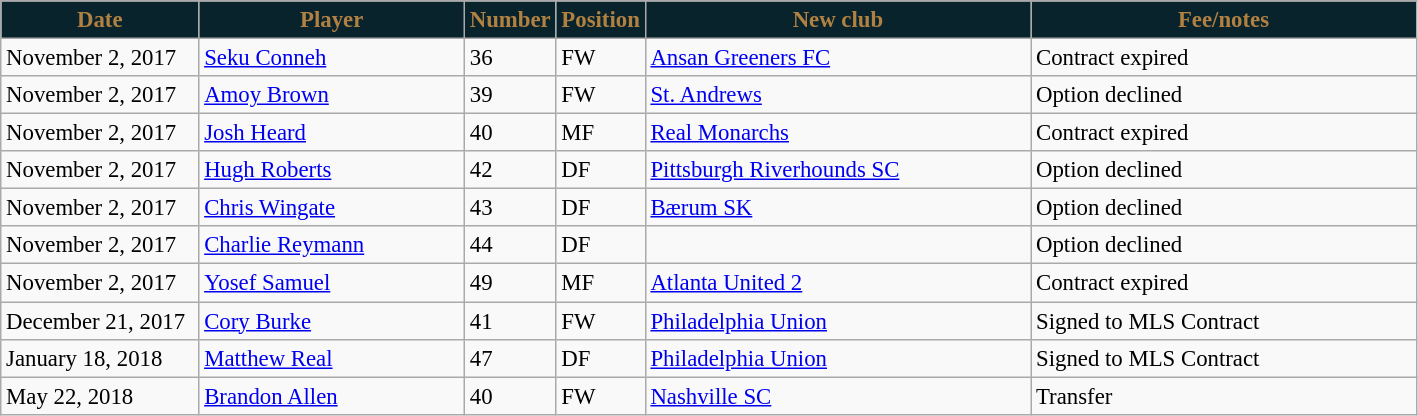<table class="wikitable" style="text-align:left; font-size:95%;">
<tr>
<th style="background:#09232D; color:#B18142; width:125px;">Date</th>
<th style="background:#09232D; color:#B18142; width:170px;">Player</th>
<th style="background:#09232D; color:#B18142; width:50px;">Number</th>
<th style="background:#09232D; color:#B18142; width:50px;">Position</th>
<th style="background:#09232D; color:#B18142; width:250px;">New club</th>
<th style="background:#09232D; color:#B18142; width:250px;">Fee/notes</th>
</tr>
<tr>
<td>November 2, 2017</td>
<td> <a href='#'>Seku Conneh</a></td>
<td>36</td>
<td>FW</td>
<td> <a href='#'>Ansan Greeners FC</a></td>
<td>Contract expired</td>
</tr>
<tr>
<td>November 2, 2017</td>
<td> <a href='#'>Amoy Brown</a></td>
<td>39</td>
<td>FW</td>
<td> <a href='#'>St. Andrews</a></td>
<td>Option declined</td>
</tr>
<tr>
<td>November 2, 2017</td>
<td> <a href='#'>Josh Heard</a></td>
<td>40</td>
<td>MF</td>
<td> <a href='#'>Real Monarchs</a></td>
<td>Contract expired</td>
</tr>
<tr>
<td>November 2, 2017</td>
<td> <a href='#'>Hugh Roberts</a></td>
<td>42</td>
<td>DF</td>
<td> <a href='#'>Pittsburgh Riverhounds SC</a></td>
<td>Option declined</td>
</tr>
<tr>
<td>November 2, 2017</td>
<td> <a href='#'>Chris Wingate</a></td>
<td>43</td>
<td>DF</td>
<td> <a href='#'>Bærum SK</a></td>
<td>Option declined</td>
</tr>
<tr>
<td>November 2, 2017</td>
<td> <a href='#'>Charlie Reymann</a></td>
<td>44</td>
<td>DF</td>
<td></td>
<td>Option declined</td>
</tr>
<tr>
<td>November 2, 2017</td>
<td> <a href='#'>Yosef Samuel</a></td>
<td>49</td>
<td>MF</td>
<td> <a href='#'>Atlanta United 2</a></td>
<td>Contract expired</td>
</tr>
<tr>
<td>December 21, 2017</td>
<td> <a href='#'>Cory Burke</a></td>
<td>41</td>
<td>FW</td>
<td> <a href='#'>Philadelphia Union</a></td>
<td>Signed to MLS Contract</td>
</tr>
<tr>
<td>January 18, 2018</td>
<td> <a href='#'>Matthew Real</a></td>
<td>47</td>
<td>DF</td>
<td> <a href='#'>Philadelphia Union</a></td>
<td>Signed to MLS Contract</td>
</tr>
<tr>
<td>May 22, 2018</td>
<td> <a href='#'>Brandon Allen</a></td>
<td>40</td>
<td>FW</td>
<td> <a href='#'>Nashville SC</a></td>
<td>Transfer</td>
</tr>
</table>
